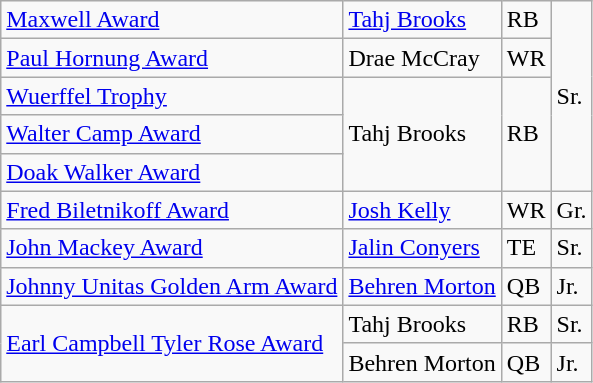<table class="wikitable">
<tr>
<td><a href='#'>Maxwell Award</a></td>
<td><a href='#'>Tahj Brooks</a></td>
<td>RB</td>
<td rowspan="5">Sr.</td>
</tr>
<tr>
<td><a href='#'>Paul Hornung Award</a></td>
<td>Drae McCray</td>
<td>WR</td>
</tr>
<tr>
<td><a href='#'>Wuerffel Trophy</a></td>
<td rowspan="3">Tahj Brooks</td>
<td rowspan="3">RB</td>
</tr>
<tr>
<td><a href='#'>Walter Camp Award</a></td>
</tr>
<tr>
<td><a href='#'>Doak Walker Award</a></td>
</tr>
<tr>
<td><a href='#'>Fred Biletnikoff Award</a></td>
<td><a href='#'>Josh Kelly</a></td>
<td>WR</td>
<td>Gr.</td>
</tr>
<tr>
<td><a href='#'>John Mackey Award</a></td>
<td><a href='#'>Jalin Conyers</a></td>
<td>TE</td>
<td>Sr.</td>
</tr>
<tr>
<td><a href='#'>Johnny Unitas Golden Arm Award</a></td>
<td><a href='#'>Behren Morton</a></td>
<td>QB</td>
<td>Jr.</td>
</tr>
<tr>
<td rowspan="2"><a href='#'>Earl Campbell Tyler Rose Award</a></td>
<td>Tahj Brooks</td>
<td>RB</td>
<td>Sr.</td>
</tr>
<tr>
<td>Behren Morton</td>
<td>QB</td>
<td>Jr.</td>
</tr>
</table>
